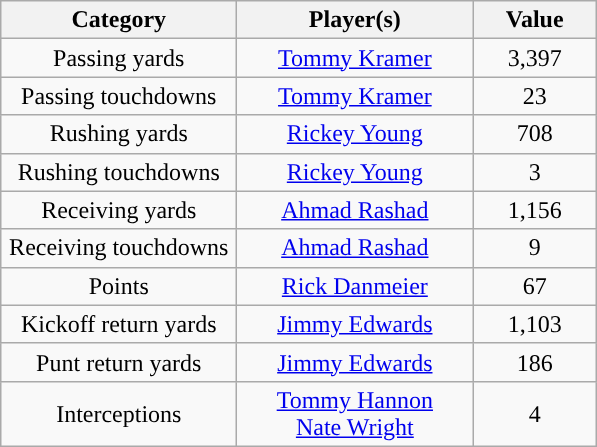<table class="wikitable" style="text-align:center">
<tr>
<th width=150px>Category</th>
<th width=150px>Player(s)</th>
<th width=75px>Value</th>
</tr>
<tr>
<td>Passing yards</td>
<td><a href='#'>Tommy Kramer</a></td>
<td>3,397</td>
</tr>
<tr>
<td>Passing touchdowns</td>
<td><a href='#'>Tommy Kramer</a></td>
<td>23</td>
</tr>
<tr>
<td>Rushing yards</td>
<td><a href='#'>Rickey Young</a></td>
<td>708</td>
</tr>
<tr>
<td>Rushing touchdowns</td>
<td><a href='#'>Rickey Young</a></td>
<td>3</td>
</tr>
<tr>
<td>Receiving yards</td>
<td><a href='#'>Ahmad Rashad</a></td>
<td>1,156</td>
</tr>
<tr>
<td>Receiving touchdowns</td>
<td><a href='#'>Ahmad Rashad</a></td>
<td>9</td>
</tr>
<tr>
<td>Points</td>
<td><a href='#'>Rick Danmeier</a></td>
<td>67</td>
</tr>
<tr>
<td>Kickoff return yards</td>
<td><a href='#'>Jimmy Edwards</a></td>
<td>1,103</td>
</tr>
<tr>
<td>Punt return yards</td>
<td><a href='#'>Jimmy Edwards</a></td>
<td>186</td>
</tr>
<tr>
<td>Interceptions</td>
<td><a href='#'>Tommy Hannon</a> <br> <a href='#'>Nate Wright</a></td>
<td>4</td>
</tr>
</table>
